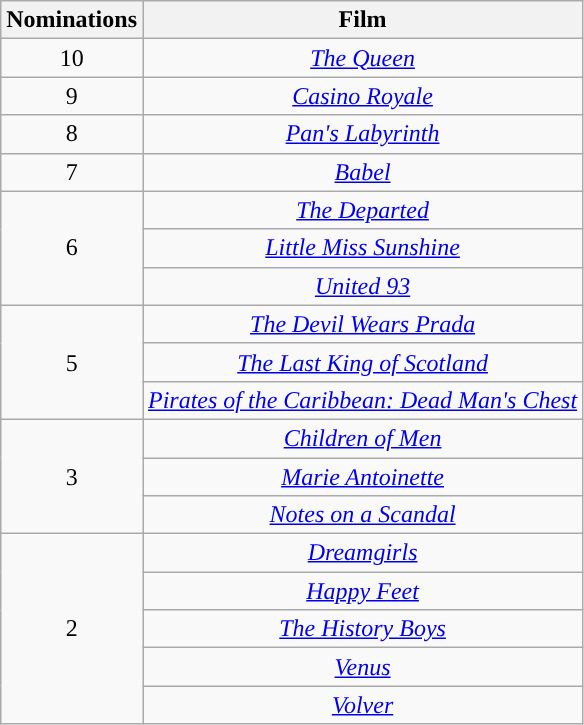<table class="wikitable" style="text-align:center;">
<tr>
<th style="background:">Nominations</th>
<th style="background:">Film</th>
</tr>
<tr>
<td>10</td>
<td><em><a href='#'>The Queen</a></em></td>
</tr>
<tr>
<td>9</td>
<td><em><a href='#'>Casino Royale</a></em></td>
</tr>
<tr>
<td>8</td>
<td><em><a href='#'>Pan's Labyrinth</a></em></td>
</tr>
<tr>
<td>7</td>
<td><em><a href='#'>Babel</a></em></td>
</tr>
<tr>
<td rowspan="3">6</td>
<td><em><a href='#'>The Departed</a></em></td>
</tr>
<tr>
<td><em><a href='#'>Little Miss Sunshine</a></em></td>
</tr>
<tr>
<td><em><a href='#'>United 93</a></em></td>
</tr>
<tr>
<td rowspan="3">5</td>
<td><em><a href='#'>The Devil Wears Prada</a></em></td>
</tr>
<tr>
<td><em><a href='#'>The Last King of Scotland</a></em></td>
</tr>
<tr>
<td><em><a href='#'>Pirates of the Caribbean: Dead Man's Chest</a></em></td>
</tr>
<tr>
<td rowspan="3">3</td>
<td><em><a href='#'>Children of Men</a></em></td>
</tr>
<tr>
<td><em><a href='#'>Marie Antoinette</a></em></td>
</tr>
<tr>
<td><em><a href='#'>Notes on a Scandal</a></em></td>
</tr>
<tr>
<td rowspan="5">2</td>
<td><em><a href='#'>Dreamgirls</a></em></td>
</tr>
<tr>
<td><em><a href='#'>Happy Feet</a></em></td>
</tr>
<tr>
<td><em><a href='#'>The History Boys</a></em></td>
</tr>
<tr>
<td><em><a href='#'>Venus</a></em></td>
</tr>
<tr>
<td><em><a href='#'>Volver</a></em></td>
</tr>
</table>
